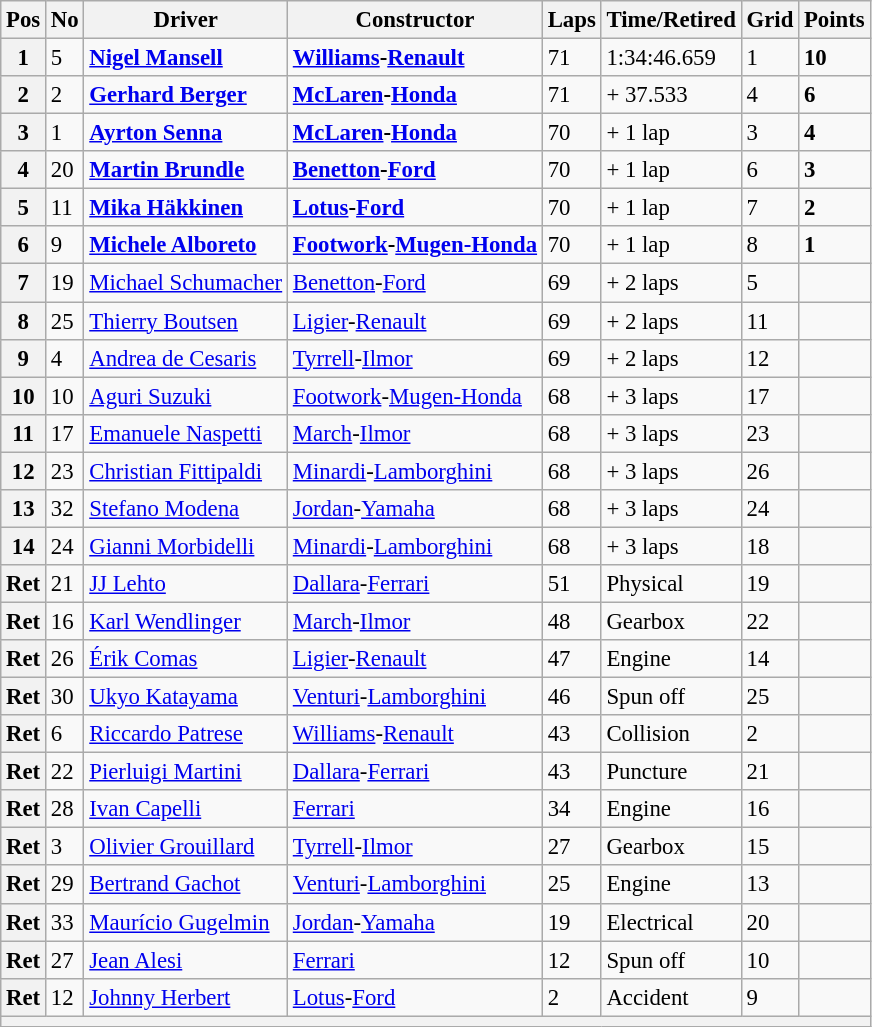<table class="wikitable" style="font-size: 95%;">
<tr>
<th>Pos</th>
<th>No</th>
<th>Driver</th>
<th>Constructor</th>
<th>Laps</th>
<th>Time/Retired</th>
<th>Grid</th>
<th>Points</th>
</tr>
<tr>
<th>1</th>
<td>5</td>
<td> <strong><a href='#'>Nigel Mansell</a></strong></td>
<td><strong><a href='#'>Williams</a>-<a href='#'>Renault</a></strong></td>
<td>71</td>
<td>1:34:46.659</td>
<td>1</td>
<td><strong>10</strong></td>
</tr>
<tr>
<th>2</th>
<td>2</td>
<td> <strong><a href='#'>Gerhard Berger</a></strong></td>
<td><strong><a href='#'>McLaren</a>-<a href='#'>Honda</a></strong></td>
<td>71</td>
<td>+ 37.533</td>
<td>4</td>
<td><strong>6</strong></td>
</tr>
<tr>
<th>3</th>
<td>1</td>
<td> <strong><a href='#'>Ayrton Senna</a></strong></td>
<td><strong><a href='#'>McLaren</a>-<a href='#'>Honda</a></strong></td>
<td>70</td>
<td>+ 1 lap</td>
<td>3</td>
<td><strong>4</strong></td>
</tr>
<tr>
<th>4</th>
<td>20</td>
<td> <strong><a href='#'>Martin Brundle</a></strong></td>
<td><strong><a href='#'>Benetton</a>-<a href='#'>Ford</a></strong></td>
<td>70</td>
<td>+ 1 lap</td>
<td>6</td>
<td><strong>3</strong></td>
</tr>
<tr>
<th>5</th>
<td>11</td>
<td> <strong><a href='#'>Mika Häkkinen</a></strong></td>
<td><strong><a href='#'>Lotus</a>-<a href='#'>Ford</a></strong></td>
<td>70</td>
<td>+ 1 lap</td>
<td>7</td>
<td><strong>2</strong></td>
</tr>
<tr>
<th>6</th>
<td>9</td>
<td> <strong><a href='#'>Michele Alboreto</a></strong></td>
<td><strong><a href='#'>Footwork</a>-<a href='#'>Mugen-Honda</a></strong></td>
<td>70</td>
<td>+ 1 lap</td>
<td>8</td>
<td><strong>1</strong></td>
</tr>
<tr>
<th>7</th>
<td>19</td>
<td> <a href='#'>Michael Schumacher</a></td>
<td><a href='#'>Benetton</a>-<a href='#'>Ford</a></td>
<td>69</td>
<td>+ 2 laps</td>
<td>5</td>
<td></td>
</tr>
<tr>
<th>8</th>
<td>25</td>
<td> <a href='#'>Thierry Boutsen</a></td>
<td><a href='#'>Ligier</a>-<a href='#'>Renault</a></td>
<td>69</td>
<td>+ 2 laps</td>
<td>11</td>
<td></td>
</tr>
<tr>
<th>9</th>
<td>4</td>
<td> <a href='#'>Andrea de Cesaris</a></td>
<td><a href='#'>Tyrrell</a>-<a href='#'>Ilmor</a></td>
<td>69</td>
<td>+ 2 laps</td>
<td>12</td>
<td></td>
</tr>
<tr>
<th>10</th>
<td>10</td>
<td> <a href='#'>Aguri Suzuki</a></td>
<td><a href='#'>Footwork</a>-<a href='#'>Mugen-Honda</a></td>
<td>68</td>
<td>+ 3 laps</td>
<td>17</td>
<td></td>
</tr>
<tr>
<th>11</th>
<td>17</td>
<td> <a href='#'>Emanuele Naspetti</a></td>
<td><a href='#'>March</a>-<a href='#'>Ilmor</a></td>
<td>68</td>
<td>+ 3 laps</td>
<td>23</td>
<td></td>
</tr>
<tr>
<th>12</th>
<td>23</td>
<td> <a href='#'>Christian Fittipaldi</a></td>
<td><a href='#'>Minardi</a>-<a href='#'>Lamborghini</a></td>
<td>68</td>
<td>+ 3 laps</td>
<td>26</td>
<td></td>
</tr>
<tr>
<th>13</th>
<td>32</td>
<td> <a href='#'>Stefano Modena</a></td>
<td><a href='#'>Jordan</a>-<a href='#'>Yamaha</a></td>
<td>68</td>
<td>+ 3 laps</td>
<td>24</td>
<td></td>
</tr>
<tr>
<th>14</th>
<td>24</td>
<td> <a href='#'>Gianni Morbidelli</a></td>
<td><a href='#'>Minardi</a>-<a href='#'>Lamborghini</a></td>
<td>68</td>
<td>+ 3 laps</td>
<td>18</td>
<td></td>
</tr>
<tr>
<th>Ret</th>
<td>21</td>
<td> <a href='#'>JJ Lehto</a></td>
<td><a href='#'>Dallara</a>-<a href='#'>Ferrari</a></td>
<td>51</td>
<td>Physical</td>
<td>19</td>
<td></td>
</tr>
<tr>
<th>Ret</th>
<td>16</td>
<td> <a href='#'>Karl Wendlinger</a></td>
<td><a href='#'>March</a>-<a href='#'>Ilmor</a></td>
<td>48</td>
<td>Gearbox</td>
<td>22</td>
<td></td>
</tr>
<tr>
<th>Ret</th>
<td>26</td>
<td> <a href='#'>Érik Comas</a></td>
<td><a href='#'>Ligier</a>-<a href='#'>Renault</a></td>
<td>47</td>
<td>Engine</td>
<td>14</td>
<td></td>
</tr>
<tr>
<th>Ret</th>
<td>30</td>
<td> <a href='#'>Ukyo Katayama</a></td>
<td><a href='#'>Venturi</a>-<a href='#'>Lamborghini</a></td>
<td>46</td>
<td>Spun off</td>
<td>25</td>
<td></td>
</tr>
<tr>
<th>Ret</th>
<td>6</td>
<td> <a href='#'>Riccardo Patrese</a></td>
<td><a href='#'>Williams</a>-<a href='#'>Renault</a></td>
<td>43</td>
<td>Collision</td>
<td>2</td>
<td></td>
</tr>
<tr>
<th>Ret</th>
<td>22</td>
<td> <a href='#'>Pierluigi Martini</a></td>
<td><a href='#'>Dallara</a>-<a href='#'>Ferrari</a></td>
<td>43</td>
<td>Puncture</td>
<td>21</td>
<td></td>
</tr>
<tr>
<th>Ret</th>
<td>28</td>
<td> <a href='#'>Ivan Capelli</a></td>
<td><a href='#'>Ferrari</a></td>
<td>34</td>
<td>Engine</td>
<td>16</td>
<td></td>
</tr>
<tr>
<th>Ret</th>
<td>3</td>
<td> <a href='#'>Olivier Grouillard</a></td>
<td><a href='#'>Tyrrell</a>-<a href='#'>Ilmor</a></td>
<td>27</td>
<td>Gearbox</td>
<td>15</td>
<td></td>
</tr>
<tr>
<th>Ret</th>
<td>29</td>
<td> <a href='#'>Bertrand Gachot</a></td>
<td><a href='#'>Venturi</a>-<a href='#'>Lamborghini</a></td>
<td>25</td>
<td>Engine</td>
<td>13</td>
<td></td>
</tr>
<tr>
<th>Ret</th>
<td>33</td>
<td> <a href='#'>Maurício Gugelmin</a></td>
<td><a href='#'>Jordan</a>-<a href='#'>Yamaha</a></td>
<td>19</td>
<td>Electrical</td>
<td>20</td>
<td></td>
</tr>
<tr>
<th>Ret</th>
<td>27</td>
<td> <a href='#'>Jean Alesi</a></td>
<td><a href='#'>Ferrari</a></td>
<td>12</td>
<td>Spun off</td>
<td>10</td>
<td></td>
</tr>
<tr>
<th>Ret</th>
<td>12</td>
<td> <a href='#'>Johnny Herbert</a></td>
<td><a href='#'>Lotus</a>-<a href='#'>Ford</a></td>
<td>2</td>
<td>Accident</td>
<td>9</td>
<td></td>
</tr>
<tr>
<th colspan="8"></th>
</tr>
</table>
